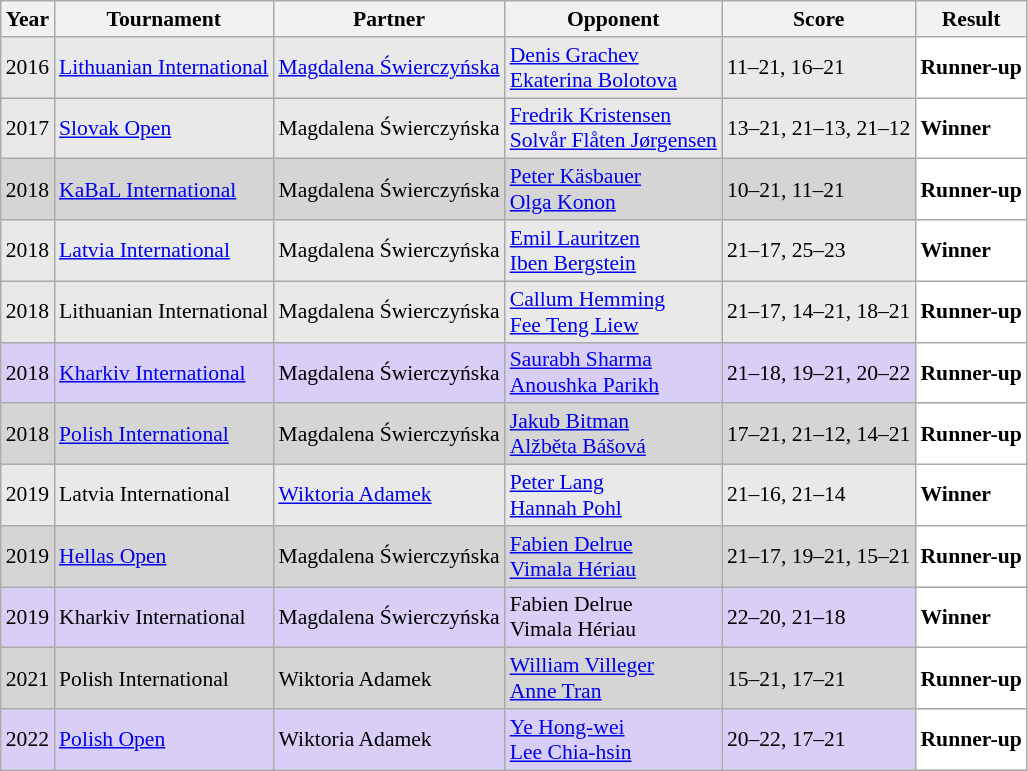<table class="sortable wikitable" style="font-size: 90%;">
<tr>
<th>Year</th>
<th>Tournament</th>
<th>Partner</th>
<th>Opponent</th>
<th>Score</th>
<th>Result</th>
</tr>
<tr style="background:#E9E9E9">
<td align="center">2016</td>
<td align="left"><a href='#'>Lithuanian International</a></td>
<td align="left"> <a href='#'>Magdalena Świerczyńska</a></td>
<td align="left"> <a href='#'>Denis Grachev</a> <br>  <a href='#'>Ekaterina Bolotova</a></td>
<td align="left">11–21, 16–21</td>
<td style="text-align:left; background:white"> <strong>Runner-up</strong></td>
</tr>
<tr style="background:#E9E9E9">
<td align="center">2017</td>
<td align="left"><a href='#'>Slovak Open</a></td>
<td align="left"> Magdalena Świerczyńska</td>
<td align="left"> <a href='#'>Fredrik Kristensen</a> <br>  <a href='#'>Solvår Flåten Jørgensen</a></td>
<td align="left">13–21, 21–13, 21–12</td>
<td style="text-align:left; background:white"> <strong>Winner</strong></td>
</tr>
<tr style="background:#D5D5D5">
<td align="center">2018</td>
<td align="left"><a href='#'>KaBaL International</a></td>
<td align="left"> Magdalena Świerczyńska</td>
<td align="left"> <a href='#'>Peter Käsbauer</a> <br>  <a href='#'>Olga Konon</a></td>
<td align="left">10–21, 11–21</td>
<td style="text-align:left; background:white"> <strong>Runner-up</strong></td>
</tr>
<tr style="background:#E9E9E9">
<td align="center">2018</td>
<td align="left"><a href='#'>Latvia International</a></td>
<td align="left"> Magdalena Świerczyńska</td>
<td align="left"> <a href='#'>Emil Lauritzen</a> <br>  <a href='#'>Iben Bergstein</a></td>
<td align="left">21–17, 25–23</td>
<td style="text-align:left; background:white"> <strong>Winner</strong></td>
</tr>
<tr style="background:#E9E9E9">
<td align="center">2018</td>
<td align="left">Lithuanian International</td>
<td align="left"> Magdalena Świerczyńska</td>
<td align="left"> <a href='#'>Callum Hemming</a> <br>  <a href='#'>Fee Teng Liew</a></td>
<td align="left">21–17, 14–21, 18–21</td>
<td style="text-align:left; background:white"> <strong>Runner-up</strong></td>
</tr>
<tr style="background:#D8CEF6">
<td align="center">2018</td>
<td align="left"><a href='#'>Kharkiv International</a></td>
<td align="left"> Magdalena Świerczyńska</td>
<td align="left"> <a href='#'>Saurabh Sharma</a> <br>  <a href='#'>Anoushka Parikh</a></td>
<td align="left">21–18, 19–21, 20–22</td>
<td style="text-align:left; background:white"> <strong>Runner-up</strong></td>
</tr>
<tr style="background:#D5D5D5">
<td align="center">2018</td>
<td align="left"><a href='#'>Polish International</a></td>
<td align="left"> Magdalena Świerczyńska</td>
<td align="left"> <a href='#'>Jakub Bitman</a> <br>  <a href='#'>Alžběta Bášová</a></td>
<td align="left">17–21, 21–12, 14–21</td>
<td style="text-align:left; background:white"> <strong>Runner-up</strong></td>
</tr>
<tr style="background:#E9E9E9">
<td align="center">2019</td>
<td align="left">Latvia International</td>
<td align="left"> <a href='#'>Wiktoria Adamek</a></td>
<td align="left"> <a href='#'>Peter Lang</a> <br>  <a href='#'>Hannah Pohl</a></td>
<td align="left">21–16, 21–14</td>
<td style="text-align:left; background:white"> <strong>Winner</strong></td>
</tr>
<tr style="background:#D5D5D5">
<td align="center">2019</td>
<td align="left"><a href='#'>Hellas Open</a></td>
<td align="left"> Magdalena Świerczyńska</td>
<td align="left"> <a href='#'>Fabien Delrue</a> <br>  <a href='#'>Vimala Hériau</a></td>
<td align="left">21–17, 19–21, 15–21</td>
<td style="text-align:left; background:white"> <strong>Runner-up</strong></td>
</tr>
<tr style="background:#D8CEF6">
<td align="center">2019</td>
<td align="left">Kharkiv International</td>
<td align="left"> Magdalena Świerczyńska</td>
<td align="left"> Fabien Delrue <br>  Vimala Hériau</td>
<td align="left">22–20, 21–18</td>
<td style="text-align:left; background:white"> <strong>Winner</strong></td>
</tr>
<tr style="background:#D5D5D5">
<td align="center">2021</td>
<td align="left">Polish International</td>
<td align="left"> Wiktoria Adamek</td>
<td align="left"> <a href='#'>William Villeger</a> <br>  <a href='#'>Anne Tran</a></td>
<td align="left">15–21, 17–21</td>
<td style="text-align:left; background:white"> <strong>Runner-up</strong></td>
</tr>
<tr style="background:#D8CEF6">
<td align="center">2022</td>
<td align="left"><a href='#'>Polish Open</a></td>
<td align="left"> Wiktoria Adamek</td>
<td align="left"> <a href='#'>Ye Hong-wei</a><br> <a href='#'>Lee Chia-hsin</a></td>
<td align="left">20–22, 17–21</td>
<td style="text-align:left; background:white"> <strong>Runner-up</strong></td>
</tr>
</table>
